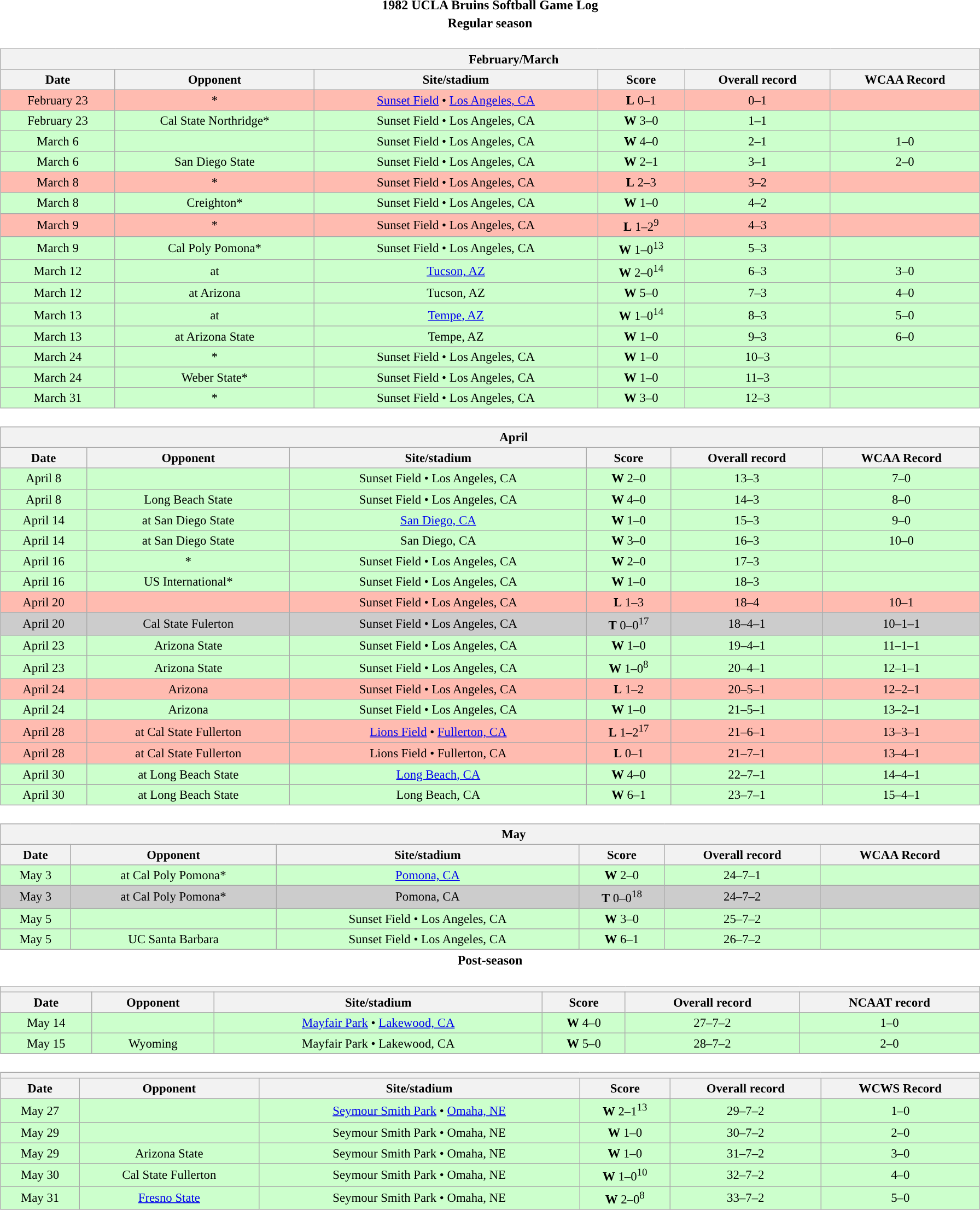<table class="toccolours" width=95% style="margin:1.5em auto; text-align:center;">
<tr>
<th colspan=2>1982 UCLA Bruins Softball Game Log</th>
</tr>
<tr>
<th colspan=2>Regular season</th>
</tr>
<tr valign="top">
<td><br><table class="wikitable collapsible collapsed" style="margin:auto; font-size:95%; width:100%">
<tr>
<th colspan=10 style="padding-left:4em;">February/March</th>
</tr>
<tr>
<th>Date</th>
<th>Opponent</th>
<th>Site/stadium</th>
<th>Score</th>
<th>Overall record</th>
<th>WCAA Record</th>
</tr>
<tr bgcolor=ffbbb>
<td>February 23</td>
<td>*</td>
<td><a href='#'>Sunset Field</a> • <a href='#'>Los Angeles, CA</a></td>
<td><strong>L</strong> 0–1</td>
<td>0–1</td>
<td></td>
</tr>
<tr bgcolor=ccffcc>
<td>February 23</td>
<td>Cal State Northridge*</td>
<td>Sunset Field • Los Angeles, CA</td>
<td><strong>W</strong> 3–0</td>
<td>1–1</td>
<td></td>
</tr>
<tr bgcolor=ccffcc>
<td>March 6</td>
<td></td>
<td>Sunset Field • Los Angeles, CA</td>
<td><strong>W</strong> 4–0</td>
<td>2–1</td>
<td>1–0</td>
</tr>
<tr bgcolor=ccffcc>
<td>March 6</td>
<td>San Diego State</td>
<td>Sunset Field • Los Angeles, CA</td>
<td><strong>W</strong> 2–1</td>
<td>3–1</td>
<td>2–0</td>
</tr>
<tr bgcolor=ffbbb>
<td>March 8</td>
<td>*</td>
<td>Sunset Field • Los Angeles, CA</td>
<td><strong>L</strong> 2–3</td>
<td>3–2</td>
<td></td>
</tr>
<tr bgcolor=ccffcc>
<td>March 8</td>
<td>Creighton*</td>
<td>Sunset Field • Los Angeles, CA</td>
<td><strong>W</strong> 1–0</td>
<td>4–2</td>
<td></td>
</tr>
<tr bgcolor=ffbbb>
<td>March 9</td>
<td>*</td>
<td>Sunset Field • Los Angeles, CA</td>
<td><strong>L</strong> 1–2<sup>9</sup></td>
<td>4–3</td>
<td></td>
</tr>
<tr bgcolor=ccffcc>
<td>March 9</td>
<td>Cal Poly Pomona*</td>
<td>Sunset Field • Los Angeles, CA</td>
<td><strong>W</strong> 1–0<sup>13</sup></td>
<td>5–3</td>
<td></td>
</tr>
<tr bgcolor=ccffcc>
<td>March 12</td>
<td>at </td>
<td><a href='#'>Tucson, AZ</a></td>
<td><strong>W</strong> 2–0<sup>14</sup></td>
<td>6–3</td>
<td>3–0</td>
</tr>
<tr bgcolor=ccffcc>
<td>March 12</td>
<td>at Arizona</td>
<td>Tucson, AZ</td>
<td><strong>W</strong> 5–0</td>
<td>7–3</td>
<td>4–0</td>
</tr>
<tr bgcolor=ccffcc>
<td>March 13</td>
<td>at </td>
<td><a href='#'>Tempe, AZ</a></td>
<td><strong>W</strong> 1–0<sup>14</sup></td>
<td>8–3</td>
<td>5–0</td>
</tr>
<tr bgcolor=ccffcc>
<td>March 13</td>
<td>at Arizona State</td>
<td>Tempe, AZ</td>
<td><strong>W</strong> 1–0</td>
<td>9–3</td>
<td>6–0</td>
</tr>
<tr bgcolor=ccffcc>
<td>March 24</td>
<td>*</td>
<td>Sunset Field • Los Angeles, CA</td>
<td><strong>W</strong> 1–0</td>
<td>10–3</td>
<td></td>
</tr>
<tr bgcolor=ccffcc>
<td>March 24</td>
<td>Weber State*</td>
<td>Sunset Field • Los Angeles, CA</td>
<td><strong>W</strong> 1–0</td>
<td>11–3</td>
<td></td>
</tr>
<tr bgcolor=ccffcc>
<td>March 31</td>
<td>*</td>
<td>Sunset Field • Los Angeles, CA</td>
<td><strong>W</strong> 3–0</td>
<td>12–3</td>
<td></td>
</tr>
</table>
</td>
</tr>
<tr>
<td><br><table class="wikitable collapsible collapsed" style="margin:auto; font-size:95%; width:100%">
<tr>
<th colspan=10 style="padding-left:4em;">April</th>
</tr>
<tr>
<th>Date</th>
<th>Opponent</th>
<th>Site/stadium</th>
<th>Score</th>
<th>Overall record</th>
<th>WCAA Record</th>
</tr>
<tr bgcolor=ccffcc>
<td>April 8</td>
<td></td>
<td>Sunset Field • Los Angeles, CA</td>
<td><strong>W</strong> 2–0</td>
<td>13–3</td>
<td>7–0</td>
</tr>
<tr bgcolor=ccffcc>
<td>April 8</td>
<td>Long Beach State</td>
<td>Sunset Field • Los Angeles, CA</td>
<td><strong>W</strong> 4–0</td>
<td>14–3</td>
<td>8–0</td>
</tr>
<tr bgcolor=ccffcc>
<td>April 14</td>
<td>at San Diego State</td>
<td><a href='#'>San Diego, CA</a></td>
<td><strong>W</strong> 1–0</td>
<td>15–3</td>
<td>9–0</td>
</tr>
<tr bgcolor=ccffcc>
<td>April 14</td>
<td>at San Diego State</td>
<td>San Diego, CA</td>
<td><strong>W</strong> 3–0</td>
<td>16–3</td>
<td>10–0</td>
</tr>
<tr bgcolor=ccffcc>
<td>April 16</td>
<td>*</td>
<td>Sunset Field • Los Angeles, CA</td>
<td><strong>W</strong> 2–0</td>
<td>17–3</td>
<td></td>
</tr>
<tr bgcolor=ccffcc>
<td>April 16</td>
<td>US International*</td>
<td>Sunset Field • Los Angeles, CA</td>
<td><strong>W</strong> 1–0</td>
<td>18–3</td>
<td></td>
</tr>
<tr bgcolor=ffbbb>
<td>April 20</td>
<td></td>
<td>Sunset Field • Los Angeles, CA</td>
<td><strong>L</strong> 1–3</td>
<td>18–4</td>
<td>10–1</td>
</tr>
<tr bgcolor=cccccc>
<td>April 20</td>
<td>Cal State Fulerton</td>
<td>Sunset Field • Los Angeles, CA</td>
<td><strong>T</strong> 0–0<sup>17</sup></td>
<td>18–4–1</td>
<td>10–1–1</td>
</tr>
<tr bgcolor=ccffcc>
<td>April 23</td>
<td>Arizona State</td>
<td>Sunset Field • Los Angeles, CA</td>
<td><strong>W</strong> 1–0</td>
<td>19–4–1</td>
<td>11–1–1</td>
</tr>
<tr bgcolor=ccffcc>
<td>April 23</td>
<td>Arizona State</td>
<td>Sunset Field • Los Angeles, CA</td>
<td><strong>W</strong> 1–0<sup>8</sup></td>
<td>20–4–1</td>
<td>12–1–1</td>
</tr>
<tr bgcolor=ffbbb>
<td>April 24</td>
<td>Arizona</td>
<td>Sunset Field • Los Angeles, CA</td>
<td><strong>L</strong> 1–2</td>
<td>20–5–1</td>
<td>12–2–1</td>
</tr>
<tr bgcolor=ccffcc>
<td>April 24</td>
<td>Arizona</td>
<td>Sunset Field • Los Angeles, CA</td>
<td><strong>W</strong> 1–0</td>
<td>21–5–1</td>
<td>13–2–1</td>
</tr>
<tr bgcolor=ffbbb>
<td>April 28</td>
<td>at Cal State Fullerton</td>
<td><a href='#'>Lions Field</a> • <a href='#'>Fullerton, CA</a></td>
<td><strong>L</strong> 1–2<sup>17</sup></td>
<td>21–6–1</td>
<td>13–3–1</td>
</tr>
<tr bgcolor=ffbbb>
<td>April 28</td>
<td>at Cal State Fullerton</td>
<td>Lions Field • Fullerton, CA</td>
<td><strong>L</strong> 0–1</td>
<td>21–7–1</td>
<td>13–4–1</td>
</tr>
<tr bgcolor=ccffcc>
<td>April 30</td>
<td>at Long Beach State</td>
<td><a href='#'>Long Beach, CA</a></td>
<td><strong>W</strong> 4–0</td>
<td>22–7–1</td>
<td>14–4–1</td>
</tr>
<tr bgcolor=ccffcc>
<td>April 30</td>
<td>at Long Beach State</td>
<td>Long Beach, CA</td>
<td><strong>W</strong> 6–1</td>
<td>23–7–1</td>
<td>15–4–1</td>
</tr>
</table>
</td>
</tr>
<tr>
<td><br><table class="wikitable collapsible collapsed" style="margin:auto; font-size:95%; width:100%">
<tr>
<th colspan=10 style="padding-left:4em;">May</th>
</tr>
<tr>
<th>Date</th>
<th>Opponent</th>
<th>Site/stadium</th>
<th>Score</th>
<th>Overall record</th>
<th>WCAA Record</th>
</tr>
<tr bgcolor=ccffcc>
<td>May 3</td>
<td>at Cal Poly Pomona*</td>
<td><a href='#'>Pomona, CA</a></td>
<td><strong>W</strong> 2–0</td>
<td>24–7–1</td>
<td></td>
</tr>
<tr bgcolor=cccccc>
<td>May 3</td>
<td>at Cal Poly Pomona*</td>
<td>Pomona, CA</td>
<td><strong>T</strong> 0–0<sup>18</sup></td>
<td>24–7–2</td>
<td></td>
</tr>
<tr bgcolor=ccffcc>
<td>May 5</td>
<td></td>
<td>Sunset Field • Los Angeles, CA</td>
<td><strong>W</strong> 3–0</td>
<td>25–7–2</td>
<td></td>
</tr>
<tr bgcolor=ccffcc>
<td>May 5</td>
<td>UC Santa Barbara</td>
<td>Sunset Field • Los Angeles, CA</td>
<td><strong>W</strong> 6–1</td>
<td>26–7–2</td>
<td></td>
</tr>
</table>
</td>
</tr>
<tr>
<th colspan=2>Post-season</th>
</tr>
<tr>
<td><br><table class="wikitable collapsible collapsed" style="margin:auto; font-size:95%; width:100%">
<tr>
<th colspan=10 style="padding-left:4em;"><a href='#'></a></th>
</tr>
<tr>
<th>Date</th>
<th>Opponent</th>
<th>Site/stadium</th>
<th>Score</th>
<th>Overall record</th>
<th>NCAAT record</th>
</tr>
<tr bgcolor=ccffcc>
<td>May 14</td>
<td></td>
<td><a href='#'>Mayfair Park</a> • <a href='#'>Lakewood, CA</a></td>
<td><strong>W</strong> 4–0</td>
<td>27–7–2</td>
<td>1–0</td>
</tr>
<tr bgcolor=ccffcc>
<td>May 15</td>
<td>Wyoming</td>
<td>Mayfair Park • Lakewood, CA</td>
<td><strong>W</strong> 5–0</td>
<td>28–7–2</td>
<td>2–0</td>
</tr>
</table>
</td>
</tr>
<tr>
<td><br><table class="wikitable collapsible collapsed" style="margin:auto; font-size:95%; width:100%">
<tr>
<th colspan=10 style="padding-left:4em;"><a href='#'></a></th>
</tr>
<tr>
<th>Date</th>
<th>Opponent</th>
<th>Site/stadium</th>
<th>Score</th>
<th>Overall record</th>
<th>WCWS Record</th>
</tr>
<tr bgcolor=ccffcc>
<td>May 27</td>
<td></td>
<td><a href='#'>Seymour Smith Park</a> • <a href='#'>Omaha, NE</a></td>
<td><strong>W</strong> 2–1<sup>13</sup></td>
<td>29–7–2</td>
<td>1–0</td>
</tr>
<tr bgcolor=ccffcc>
<td>May 29</td>
<td></td>
<td>Seymour Smith Park • Omaha, NE</td>
<td><strong>W</strong> 1–0</td>
<td>30–7–2</td>
<td>2–0</td>
</tr>
<tr bgcolor=ccffcc>
<td>May 29</td>
<td>Arizona State</td>
<td>Seymour Smith Park • Omaha, NE</td>
<td><strong>W</strong> 1–0</td>
<td>31–7–2</td>
<td>3–0</td>
</tr>
<tr bgcolor=ccffcc>
<td>May 30</td>
<td>Cal State Fullerton</td>
<td>Seymour Smith Park • Omaha, NE</td>
<td><strong>W</strong> 1–0<sup>10</sup></td>
<td>32–7–2</td>
<td>4–0</td>
</tr>
<tr bgcolor=ccffcc>
<td>May 31</td>
<td><a href='#'>Fresno State</a></td>
<td>Seymour Smith Park • Omaha, NE</td>
<td><strong>W</strong> 2–0<sup>8</sup></td>
<td>33–7–2</td>
<td>5–0</td>
</tr>
</table>
</td>
</tr>
</table>
